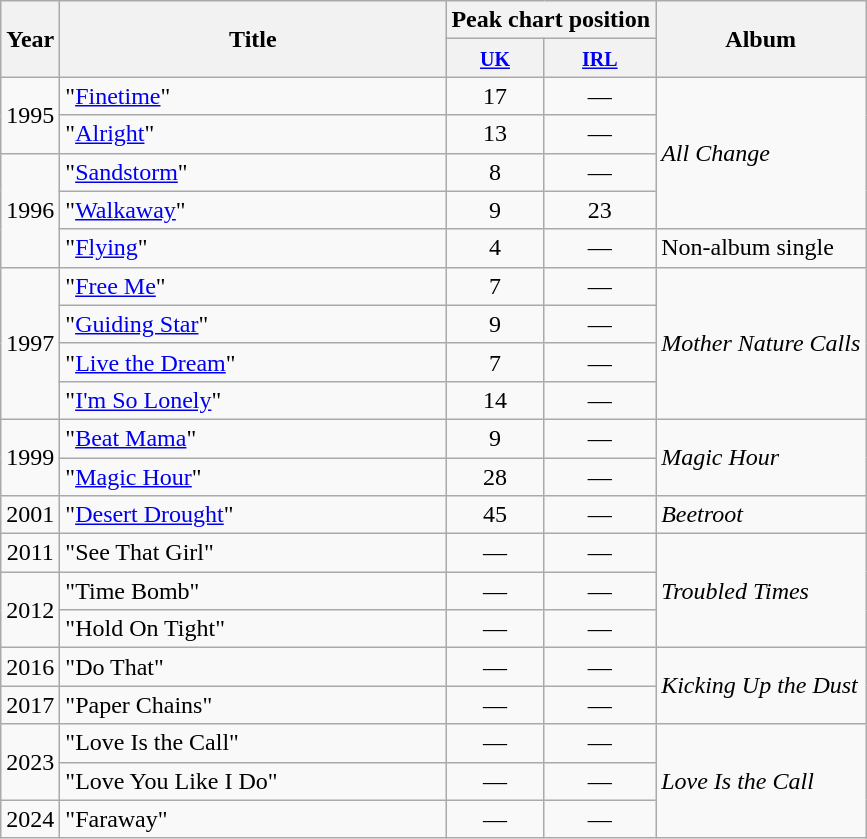<table class="wikitable">
<tr>
<th rowspan=2>Year</th>
<th rowspan="2" style="width:250px;">Title</th>
<th colspan=2>Peak chart position</th>
<th rowspan=2>Album</th>
</tr>
<tr>
<th><small><a href='#'>UK</a></small> <br></th>
<th><small><a href='#'>IRL</a></small></th>
</tr>
<tr>
<td style="text-align:center;" rowspan="2">1995</td>
<td>"<a href='#'>Finetime</a>"</td>
<td style="text-align:center;">17</td>
<td style="text-align:center;">—</td>
<td rowspan="4"><em>All Change</em></td>
</tr>
<tr>
<td>"<a href='#'>Alright</a>"</td>
<td style="text-align:center;">13</td>
<td style="text-align:center;">—</td>
</tr>
<tr>
<td style="text-align:center;" rowspan="3">1996</td>
<td>"<a href='#'>Sandstorm</a>"</td>
<td style="text-align:center;">8</td>
<td style="text-align:center;">—</td>
</tr>
<tr>
<td>"<a href='#'>Walkaway</a>"</td>
<td style="text-align:center;">9</td>
<td style="text-align:center;">23</td>
</tr>
<tr>
<td>"<a href='#'>Flying</a>"</td>
<td style="text-align:center;">4</td>
<td style="text-align:center;">—</td>
<td>Non-album single</td>
</tr>
<tr>
<td style="text-align:center;" rowspan="4">1997</td>
<td>"<a href='#'>Free Me</a>"</td>
<td style="text-align:center;">7</td>
<td style="text-align:center;">—</td>
<td rowspan="4"><em>Mother Nature Calls</em></td>
</tr>
<tr>
<td>"<a href='#'>Guiding Star</a>"</td>
<td style="text-align:center;">9</td>
<td style="text-align:center;">—</td>
</tr>
<tr>
<td>"<a href='#'>Live the Dream</a>"</td>
<td style="text-align:center;">7</td>
<td style="text-align:center;">—</td>
</tr>
<tr>
<td>"<a href='#'>I'm So Lonely</a>"</td>
<td style="text-align:center;">14</td>
<td style="text-align:center;">—</td>
</tr>
<tr>
<td style="text-align:center;" rowspan="2">1999</td>
<td>"<a href='#'>Beat Mama</a>"</td>
<td style="text-align:center;">9</td>
<td style="text-align:center;">—</td>
<td rowspan="2"><em>Magic Hour</em></td>
</tr>
<tr>
<td>"<a href='#'>Magic Hour</a>"</td>
<td style="text-align:center;">28</td>
<td style="text-align:center;">—</td>
</tr>
<tr>
<td style="text-align:center;">2001</td>
<td>"<a href='#'>Desert Drought</a>"</td>
<td style="text-align:center;">45</td>
<td style="text-align:center;">—</td>
<td><em>Beetroot</em></td>
</tr>
<tr>
<td style="text-align:center;">2011</td>
<td>"See That Girl"</td>
<td style="text-align:center;">—</td>
<td style="text-align:center;">—</td>
<td rowspan="3"><em>Troubled Times</em></td>
</tr>
<tr>
<td style="text-align:center;" rowspan="2">2012</td>
<td>"Time Bomb"</td>
<td style="text-align:center;">—</td>
<td style="text-align:center;">—</td>
</tr>
<tr>
<td>"Hold On Tight"</td>
<td style="text-align:center;">—</td>
<td style="text-align:center;">—</td>
</tr>
<tr>
<td style="text-align:center;">2016</td>
<td>"Do That"</td>
<td style="text-align:center;">—</td>
<td style="text-align:center;">—</td>
<td rowspan="2"><em>Kicking Up the Dust</em></td>
</tr>
<tr>
<td style="text-align:center;">2017</td>
<td>"Paper Chains"</td>
<td style="text-align:center;">—</td>
<td style="text-align:center;">—</td>
</tr>
<tr>
<td style="text-align:center;" rowspan="2">2023</td>
<td>"Love Is the Call"</td>
<td style="text-align:center;">—</td>
<td style="text-align:center;">—</td>
<td rowspan="3"><em>Love Is the Call</em></td>
</tr>
<tr>
<td>"Love You Like I Do"</td>
<td style="text-align:center;">—</td>
<td style="text-align:center;">—</td>
</tr>
<tr>
<td style="text-align:center;">2024</td>
<td>"Faraway"</td>
<td style="text-align:center;">—</td>
<td style="text-align:center;">—</td>
</tr>
</table>
